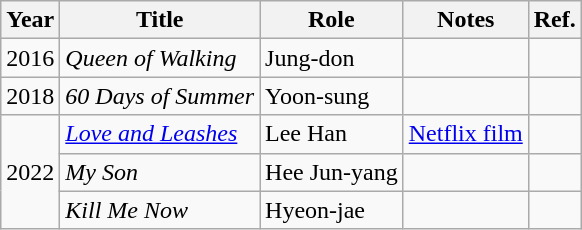<table class="wikitable">
<tr>
<th>Year</th>
<th>Title</th>
<th>Role</th>
<th>Notes</th>
<th>Ref.</th>
</tr>
<tr>
<td>2016</td>
<td><em>Queen of Walking</em></td>
<td>Jung-don</td>
<td></td>
<td></td>
</tr>
<tr>
<td>2018</td>
<td><em>60 Days of Summer</em></td>
<td>Yoon-sung</td>
<td></td>
<td></td>
</tr>
<tr>
<td rowspan=3>2022</td>
<td><em><a href='#'>Love and Leashes</a></em></td>
<td>Lee Han</td>
<td><a href='#'>Netflix film</a></td>
<td></td>
</tr>
<tr>
<td><em>My Son</em></td>
<td>Hee Jun-yang</td>
<td></td>
<td></td>
</tr>
<tr>
<td><em>Kill Me Now</em></td>
<td>Hyeon-jae</td>
<td></td>
<td></td>
</tr>
</table>
